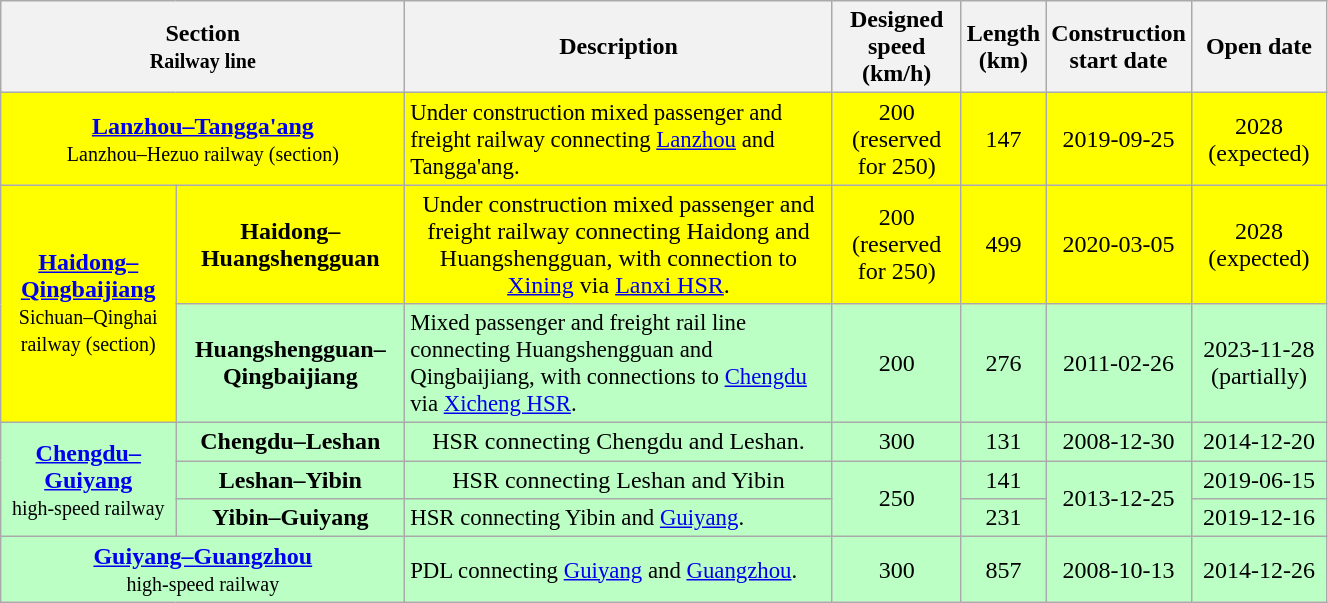<table class="wikitable sortable" width=70% style="font-size:100%;text-align: center;">
<tr>
<th colspan="2"><strong>Section</strong> <br> <small> Railway line </small></th>
<th><strong>Description</strong></th>
<th><strong>Designed <br> speed <br> (km/h)</strong> <br></th>
<th><strong>Length <br> (km)</strong> <br></th>
<th><strong>Construction <br> start date</strong> <br></th>
<th><strong>Open date</strong> <br></th>
</tr>
<tr style="background:#FFFF00;">
<td colspan="2"><strong><a href='#'>Lanzhou–Tangga'ang</a></strong><br><small>Lanzhou–Hezuo railway (section)</small></td>
<td style="font-size:95%; text-align:left">Under construction mixed passenger and freight railway connecting <a href='#'>Lanzhou</a> and Tangga'ang.</td>
<td>200 (reserved for 250)</td>
<td>147</td>
<td>2019-09-25</td>
<td>2028 (expected)</td>
</tr>
<tr style="background:#FFFF00;">
<td rowspan="2"><strong><a href='#'>Haidong–Qingbaijiang</a></strong><br><small>Sichuan–Qinghai railway (section)</small></td>
<td><strong>Haidong–Huangshengguan</strong></td>
<td>Under construction mixed passenger and freight railway connecting Haidong and Huangshengguan, with connection to <a href='#'>Xining</a> via <a href='#'>Lanxi HSR</a>.</td>
<td>200 (reserved for 250)</td>
<td>499</td>
<td>2020-03-05</td>
<td>2028 (expected)</td>
</tr>
<tr style="background:#bcffc5;">
<td><strong>Huangshengguan–Qingbaijiang</strong></td>
<td style="font-size:95%; text-align:left">Mixed passenger and freight rail line connecting Huangshengguan and Qingbaijiang, with connections to <a href='#'>Chengdu</a> via <a href='#'>Xicheng HSR</a>.</td>
<td>200</td>
<td>276</td>
<td>2011-02-26</td>
<td>2023-11-28 (partially)</td>
</tr>
<tr style="background:#bcffc5;">
<td rowspan="3"><strong><a href='#'>Chengdu–Guiyang</a></strong> <br><small>high-speed railway</small></td>
<td><strong>Chengdu–Leshan</strong></td>
<td>HSR connecting Chengdu and Leshan.</td>
<td>300</td>
<td>131</td>
<td>2008-12-30</td>
<td>2014-12-20</td>
</tr>
<tr style="background:#bcffc5;">
<td><strong>Leshan–Yibin</strong></td>
<td>HSR connecting Leshan and Yibin</td>
<td rowspan="2">250</td>
<td>141</td>
<td rowspan="2">2013-12-25 </td>
<td>2019-06-15</td>
</tr>
<tr style="background:#bcffc5;">
<td><strong>Yibin–Guiyang</strong></td>
<td style="font-size:95%; text-align:left">HSR connecting Yibin and <a href='#'>Guiyang</a>.</td>
<td>231</td>
<td>2019-12-16</td>
</tr>
<tr style="background:#bcffc5;">
<td colspan="2"><strong><a href='#'>Guiyang–Guangzhou</a></strong> <br><small>high-speed railway</small></td>
<td style="font-size:95%; text-align:left">PDL connecting <a href='#'>Guiyang</a> and <a href='#'>Guangzhou</a>.</td>
<td>300</td>
<td>857</td>
<td>2008-10-13</td>
<td>2014-12-26</td>
</tr>
</table>
